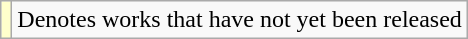<table class="wikitable">
<tr>
<td style="background:#FFFFCC;"></td>
<td>Denotes works that have not yet been released</td>
</tr>
</table>
